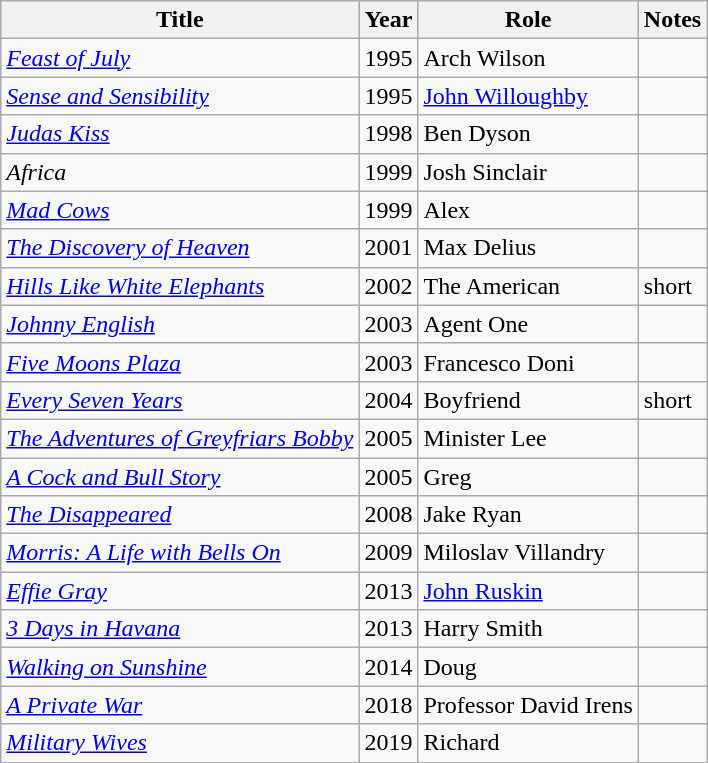<table class="wikitable sortable">
<tr>
<th>Title</th>
<th>Year</th>
<th>Role</th>
<th>Notes</th>
</tr>
<tr>
<td><em><a href='#'>Feast of July</a></em></td>
<td>1995</td>
<td>Arch Wilson</td>
<td></td>
</tr>
<tr>
<td><em><a href='#'>Sense and Sensibility</a></em></td>
<td>1995</td>
<td><a href='#'>John Willoughby</a></td>
<td></td>
</tr>
<tr>
<td><em><a href='#'>Judas Kiss</a></em></td>
<td>1998</td>
<td>Ben Dyson</td>
<td></td>
</tr>
<tr>
<td><em>Africa</em></td>
<td>1999</td>
<td>Josh Sinclair</td>
<td></td>
</tr>
<tr>
<td><em><a href='#'>Mad Cows</a></em></td>
<td>1999</td>
<td>Alex</td>
<td></td>
</tr>
<tr>
<td><em><a href='#'>The Discovery of Heaven</a></em></td>
<td>2001</td>
<td>Max Delius</td>
<td></td>
</tr>
<tr>
<td><em><a href='#'>Hills Like White Elephants</a></em></td>
<td>2002</td>
<td>The American</td>
<td>short</td>
</tr>
<tr>
<td><em><a href='#'>Johnny English</a></em></td>
<td>2003</td>
<td>Agent One</td>
<td></td>
</tr>
<tr>
<td><em><a href='#'>Five Moons Plaza</a></em></td>
<td>2003</td>
<td>Francesco Doni</td>
<td></td>
</tr>
<tr>
<td><em><a href='#'>Every Seven Years</a></em></td>
<td>2004</td>
<td>Boyfriend</td>
<td>short</td>
</tr>
<tr>
<td><em><a href='#'>The Adventures of Greyfriars Bobby</a></em></td>
<td>2005</td>
<td>Minister Lee</td>
<td></td>
</tr>
<tr>
<td><em><a href='#'>A Cock and Bull Story</a></em></td>
<td>2005</td>
<td>Greg</td>
<td></td>
</tr>
<tr>
<td><em><a href='#'>The Disappeared</a></em></td>
<td>2008</td>
<td>Jake Ryan</td>
<td></td>
</tr>
<tr>
<td><em><a href='#'>Morris: A Life with Bells On</a></em></td>
<td>2009</td>
<td>Miloslav Villandry</td>
<td></td>
</tr>
<tr>
<td><em><a href='#'>Effie Gray</a></em></td>
<td>2013</td>
<td><a href='#'>John Ruskin</a></td>
<td></td>
</tr>
<tr>
<td><em><a href='#'>3 Days in Havana</a></em></td>
<td>2013</td>
<td>Harry Smith</td>
<td></td>
</tr>
<tr>
<td><em><a href='#'>Walking on Sunshine</a></em></td>
<td>2014</td>
<td>Doug</td>
<td></td>
</tr>
<tr>
<td><em><a href='#'>A Private War</a></em></td>
<td>2018</td>
<td>Professor David Irens</td>
<td></td>
</tr>
<tr>
<td><em><a href='#'>Military Wives</a></em></td>
<td>2019</td>
<td>Richard</td>
<td></td>
</tr>
</table>
